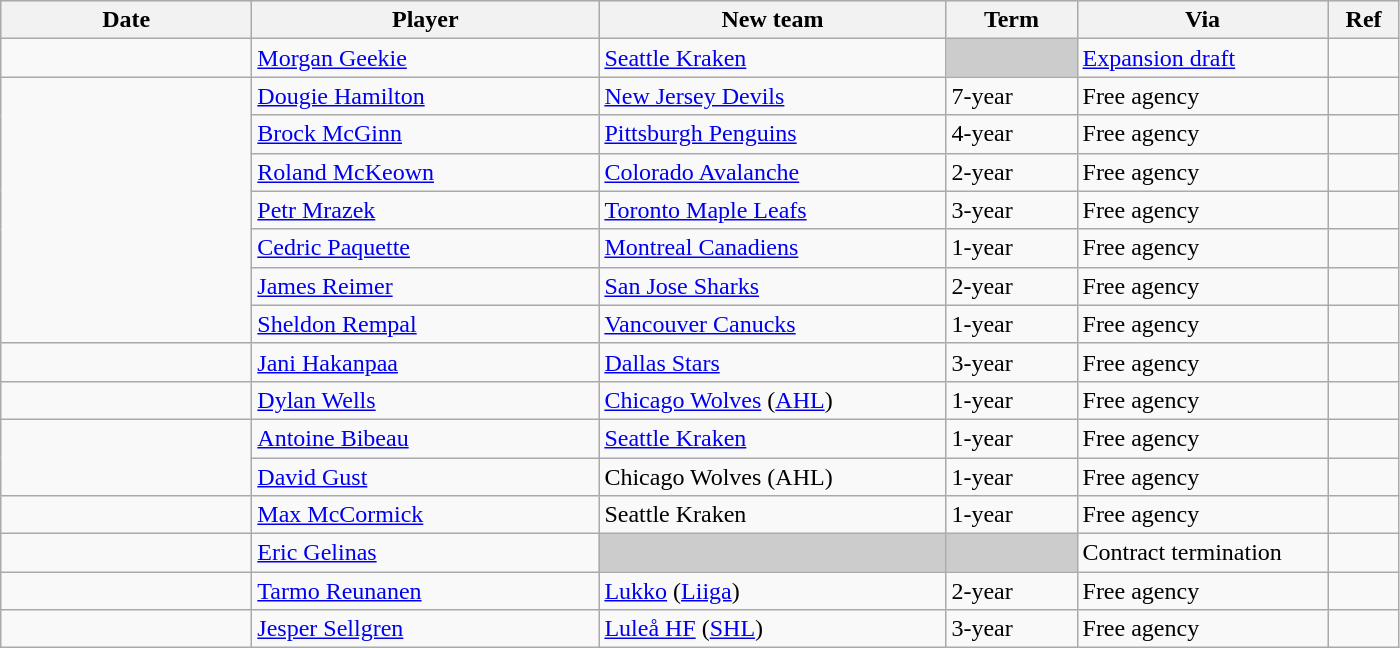<table class="wikitable">
<tr style="background:#ddd; text-align:center;">
<th style="width: 10em;">Date</th>
<th style="width: 14em;">Player</th>
<th style="width: 14em;">New team</th>
<th style="width: 5em;">Term</th>
<th style="width: 10em;">Via</th>
<th style="width: 2.5em;">Ref</th>
</tr>
<tr>
<td></td>
<td><a href='#'>Morgan Geekie</a></td>
<td><a href='#'>Seattle Kraken</a></td>
<td style="background:#ccc;"></td>
<td><a href='#'>Expansion draft</a></td>
<td></td>
</tr>
<tr>
<td rowspan=7></td>
<td><a href='#'>Dougie Hamilton</a></td>
<td><a href='#'>New Jersey Devils</a></td>
<td>7-year</td>
<td>Free agency</td>
<td></td>
</tr>
<tr>
<td><a href='#'>Brock McGinn</a></td>
<td><a href='#'>Pittsburgh Penguins</a></td>
<td>4-year</td>
<td>Free agency</td>
<td></td>
</tr>
<tr>
<td><a href='#'>Roland McKeown</a></td>
<td><a href='#'>Colorado Avalanche</a></td>
<td>2-year</td>
<td>Free agency</td>
<td></td>
</tr>
<tr>
<td><a href='#'>Petr Mrazek</a></td>
<td><a href='#'>Toronto Maple Leafs</a></td>
<td>3-year</td>
<td>Free agency</td>
<td></td>
</tr>
<tr>
<td><a href='#'>Cedric Paquette</a></td>
<td><a href='#'>Montreal Canadiens</a></td>
<td>1-year</td>
<td>Free agency</td>
<td></td>
</tr>
<tr>
<td><a href='#'>James Reimer</a></td>
<td><a href='#'>San Jose Sharks</a></td>
<td>2-year</td>
<td>Free agency</td>
<td></td>
</tr>
<tr>
<td><a href='#'>Sheldon Rempal</a></td>
<td><a href='#'>Vancouver Canucks</a></td>
<td>1-year</td>
<td>Free agency</td>
<td></td>
</tr>
<tr>
<td></td>
<td><a href='#'>Jani Hakanpaa</a></td>
<td><a href='#'>Dallas Stars</a></td>
<td>3-year</td>
<td>Free agency</td>
<td></td>
</tr>
<tr>
<td></td>
<td><a href='#'>Dylan Wells</a></td>
<td><a href='#'>Chicago Wolves</a> (<a href='#'>AHL</a>)</td>
<td>1-year</td>
<td>Free agency</td>
<td></td>
</tr>
<tr>
<td rowspan=2></td>
<td><a href='#'>Antoine Bibeau</a></td>
<td><a href='#'>Seattle Kraken</a></td>
<td>1-year</td>
<td>Free agency</td>
<td></td>
</tr>
<tr>
<td><a href='#'>David Gust</a></td>
<td>Chicago Wolves (AHL)</td>
<td>1-year</td>
<td>Free agency</td>
<td></td>
</tr>
<tr>
<td></td>
<td><a href='#'>Max McCormick</a></td>
<td>Seattle Kraken</td>
<td>1-year</td>
<td>Free agency</td>
<td></td>
</tr>
<tr>
<td></td>
<td><a href='#'>Eric Gelinas</a></td>
<td style="background:#ccc;"></td>
<td style="background:#ccc;"></td>
<td>Contract termination</td>
<td></td>
</tr>
<tr>
<td></td>
<td><a href='#'>Tarmo Reunanen</a></td>
<td><a href='#'>Lukko</a> (<a href='#'>Liiga</a>)</td>
<td>2-year</td>
<td>Free agency</td>
<td></td>
</tr>
<tr>
<td></td>
<td><a href='#'>Jesper Sellgren</a></td>
<td><a href='#'>Luleå HF</a> (<a href='#'>SHL</a>)</td>
<td>3-year</td>
<td>Free agency</td>
<td></td>
</tr>
</table>
